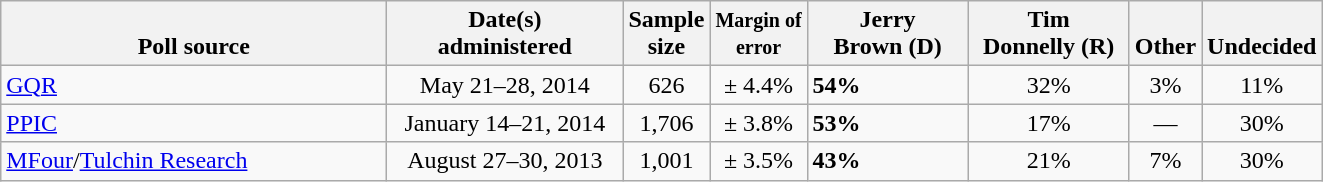<table class="wikitable">
<tr valign= bottom>
<th style="width:250px;">Poll source</th>
<th style="width:150px;">Date(s)<br>administered</th>
<th class=small>Sample<br>size</th>
<th class=small><small>Margin of<br>error</small></th>
<th style="width:100px;">Jerry<br>Brown (D)</th>
<th style="width:100px;">Tim<br>Donnelly (R)</th>
<th style="width:40px;">Other</th>
<th style="width:40px;">Undecided</th>
</tr>
<tr>
<td><a href='#'>GQR</a></td>
<td align=center>May 21–28, 2014</td>
<td align=center>626</td>
<td align=center>± 4.4%</td>
<td><strong>54%</strong></td>
<td align=center>32%</td>
<td align=center>3%</td>
<td align=center>11%</td>
</tr>
<tr>
<td><a href='#'>PPIC</a></td>
<td align=center>January 14–21, 2014</td>
<td align=center>1,706</td>
<td align=center>± 3.8%</td>
<td><strong>53%</strong></td>
<td align=center>17%</td>
<td align=center>—</td>
<td align=center>30%</td>
</tr>
<tr>
<td><a href='#'>MFour</a>/<a href='#'>Tulchin Research</a></td>
<td align=center>August 27–30, 2013</td>
<td align=center>1,001</td>
<td align=center>± 3.5%</td>
<td><strong>43%</strong></td>
<td align=center>21%</td>
<td align=center>7%</td>
<td align=center>30%</td>
</tr>
</table>
